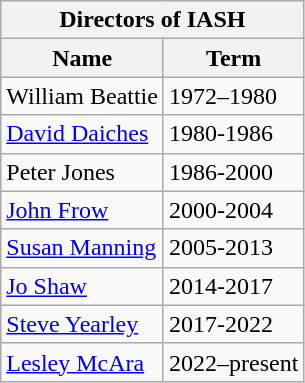<table class="wikitable">
<tr>
<th colspan="2">Directors of IASH</th>
</tr>
<tr>
<th>Name</th>
<th>Term</th>
</tr>
<tr>
<td>William Beattie</td>
<td>1972–1980</td>
</tr>
<tr>
<td><a href='#'>David Daiches</a></td>
<td>1980-1986</td>
</tr>
<tr>
<td>Peter Jones</td>
<td>1986-2000</td>
</tr>
<tr>
<td><a href='#'>John Frow</a></td>
<td>2000-2004</td>
</tr>
<tr>
<td><a href='#'>Susan Manning</a></td>
<td>2005-2013</td>
</tr>
<tr>
<td><a href='#'>Jo Shaw</a></td>
<td>2014-2017</td>
</tr>
<tr>
<td><a href='#'>Steve Yearley</a></td>
<td>2017-2022</td>
</tr>
<tr>
<td><a href='#'>Lesley McAra</a></td>
<td>2022–present</td>
</tr>
</table>
